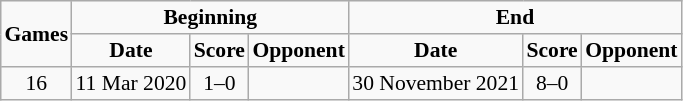<table border="1" cellpadding="2" cellspacing="0" style="background:#f9f9f9; border:1px #aaa solid; border-collapse:collapse; font-size:90%; text-align:center;">
<tr>
<th rowspan=2>Games</th>
<th colspan="3">Beginning</th>
<th colspan="3">End</th>
</tr>
<tr>
<th>Date</th>
<th>Score</th>
<th>Opponent</th>
<th>Date</th>
<th>Score</th>
<th>Opponent</th>
</tr>
<tr>
<td style="text-align:center;">16</td>
<td style="text-align:center;">11 Mar 2020</td>
<td style="text-align:center;">1–0</td>
<td style="text-align:center;"></td>
<td style="text-align:center;">30 November 2021</td>
<td style="text-align:center;">8–0</td>
<td style="text-align:center;"></td>
</tr>
</table>
